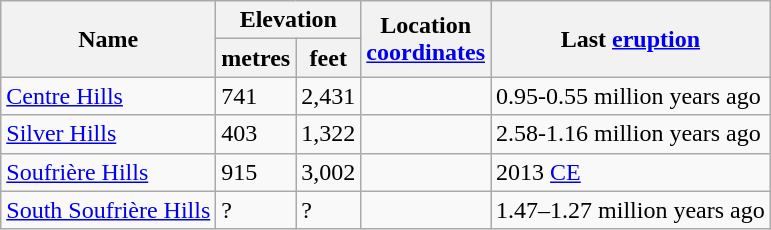<table class="wikitable">
<tr>
<th rowspan="2">Name</th>
<th colspan="2">Elevation</th>
<th rowspan="2">Location<br><a href='#'>coordinates</a></th>
<th rowspan="2">Last <a href='#'>eruption</a></th>
</tr>
<tr>
<th>metres</th>
<th>feet</th>
</tr>
<tr>
<td><a href='#'>Centre Hills</a></td>
<td>741</td>
<td>2,431</td>
<td></td>
<td>0.95-0.55 million years ago</td>
</tr>
<tr>
<td><a href='#'>Silver Hills</a></td>
<td>403</td>
<td>1,322</td>
<td></td>
<td>2.58-1.16 million years ago</td>
</tr>
<tr>
<td><a href='#'>Soufrière Hills</a></td>
<td>915</td>
<td>3,002</td>
<td></td>
<td>2013 <a href='#'>CE</a></td>
</tr>
<tr>
<td><a href='#'>South Soufrière Hills</a></td>
<td>?</td>
<td>?</td>
<td></td>
<td>1.47–1.27 million years ago</td>
</tr>
</table>
